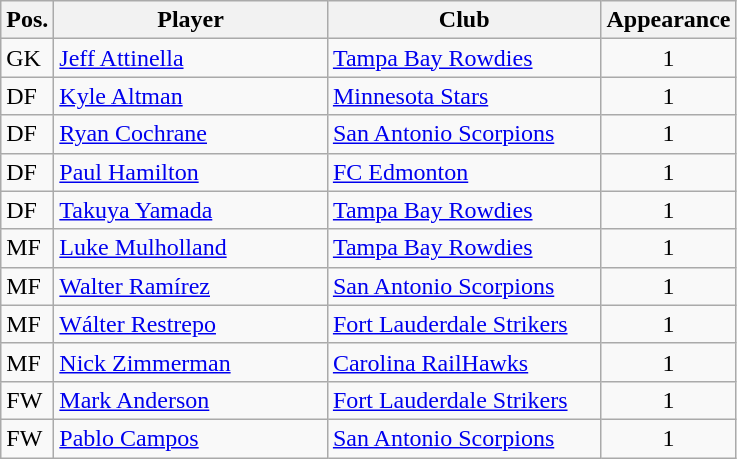<table class="wikitable">
<tr>
<th>Pos.</th>
<th>Player</th>
<th>Club</th>
<th>Appearance</th>
</tr>
<tr>
<td>GK</td>
<td style="width:175px;"> <a href='#'>Jeff Attinella</a></td>
<td style="width:175px;"><a href='#'>Tampa Bay Rowdies</a></td>
<td style="text-align:center;">1</td>
</tr>
<tr>
<td>DF</td>
<td> <a href='#'>Kyle Altman</a></td>
<td><a href='#'>Minnesota Stars</a></td>
<td style="text-align:center;">1</td>
</tr>
<tr>
<td>DF</td>
<td> <a href='#'>Ryan Cochrane</a></td>
<td><a href='#'>San Antonio Scorpions</a></td>
<td style="text-align:center;">1</td>
</tr>
<tr>
<td>DF</td>
<td> <a href='#'>Paul Hamilton</a></td>
<td><a href='#'>FC Edmonton</a></td>
<td style="text-align:center;">1</td>
</tr>
<tr>
<td>DF</td>
<td> <a href='#'>Takuya Yamada</a></td>
<td><a href='#'>Tampa Bay Rowdies</a></td>
<td style="text-align:center;">1</td>
</tr>
<tr>
<td>MF</td>
<td> <a href='#'>Luke Mulholland</a></td>
<td><a href='#'>Tampa Bay Rowdies</a></td>
<td style="text-align:center;">1</td>
</tr>
<tr>
<td>MF</td>
<td> <a href='#'>Walter Ramírez</a></td>
<td><a href='#'>San Antonio Scorpions</a></td>
<td style="text-align:center;">1</td>
</tr>
<tr>
<td>MF</td>
<td> <a href='#'>Wálter Restrepo</a></td>
<td><a href='#'>Fort Lauderdale Strikers</a></td>
<td style="text-align:center;">1</td>
</tr>
<tr>
<td>MF</td>
<td> <a href='#'>Nick Zimmerman</a></td>
<td><a href='#'>Carolina RailHawks</a></td>
<td style="text-align:center;">1</td>
</tr>
<tr>
<td>FW</td>
<td> <a href='#'>Mark Anderson</a></td>
<td><a href='#'>Fort Lauderdale Strikers</a></td>
<td style="text-align:center;">1</td>
</tr>
<tr>
<td>FW</td>
<td> <a href='#'>Pablo Campos</a></td>
<td><a href='#'>San Antonio Scorpions</a></td>
<td style="text-align:center;">1</td>
</tr>
</table>
